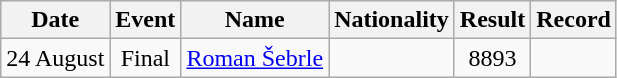<table class=wikitable style=text-align:center>
<tr>
<th>Date</th>
<th>Event</th>
<th>Name</th>
<th>Nationality</th>
<th>Result</th>
<th>Record</th>
</tr>
<tr>
<td>24 August</td>
<td>Final</td>
<td align=left><a href='#'>Roman Šebrle</a></td>
<td align=left></td>
<td>8893</td>
<td></td>
</tr>
</table>
